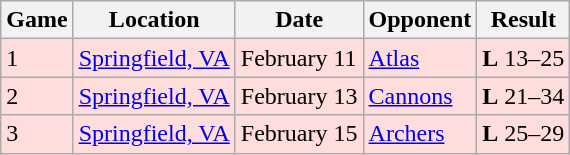<table class="wikitable">
<tr>
<th>Game</th>
<th>Location</th>
<th>Date</th>
<th>Opponent</th>
<th>Result</th>
</tr>
<tr bgcolor="#FFDDDD">
<td>1</td>
<td><a href='#'>Springfield, VA</a></td>
<td>February 11</td>
<td><a href='#'>Atlas</a></td>
<td><strong>L</strong> 13–25</td>
</tr>
<tr bgcolor="#FFDDDD">
<td>2</td>
<td><a href='#'>Springfield, VA</a></td>
<td>February 13</td>
<td><a href='#'>Cannons</a></td>
<td><strong>L</strong> 21–34</td>
</tr>
<tr bgcolor="#FFDDDD">
<td>3</td>
<td><a href='#'>Springfield, VA</a></td>
<td>February 15</td>
<td><a href='#'>Archers</a></td>
<td><strong>L</strong> 25–29</td>
</tr>
</table>
